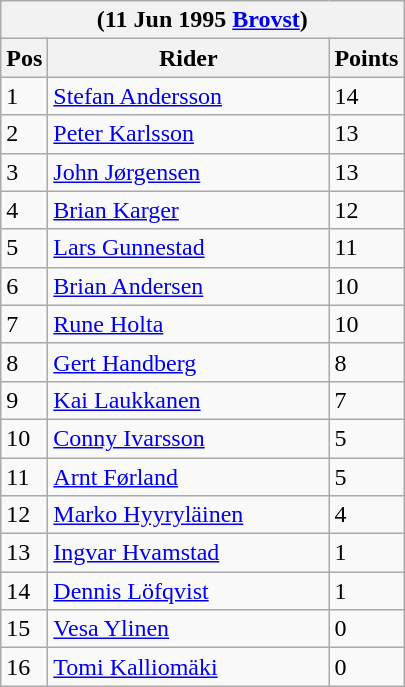<table class="wikitable">
<tr>
<th colspan="6">(11 Jun 1995  <a href='#'>Brovst</a>)</th>
</tr>
<tr>
<th width=20>Pos</th>
<th width=180>Rider</th>
<th width=40>Points</th>
</tr>
<tr>
<td>1</td>
<td style="text-align:left;"> <a href='#'>Stefan Andersson</a></td>
<td>14</td>
</tr>
<tr>
<td>2</td>
<td style="text-align:left;"> <a href='#'>Peter Karlsson</a></td>
<td>13</td>
</tr>
<tr>
<td>3</td>
<td style="text-align:left;"> <a href='#'>John Jørgensen</a></td>
<td>13</td>
</tr>
<tr>
<td>4</td>
<td style="text-align:left;"> <a href='#'>Brian Karger</a></td>
<td>12</td>
</tr>
<tr>
<td>5</td>
<td style="text-align:left;"> <a href='#'>Lars Gunnestad</a></td>
<td>11</td>
</tr>
<tr>
<td>6</td>
<td style="text-align:left;"> <a href='#'>Brian Andersen</a></td>
<td>10</td>
</tr>
<tr>
<td>7</td>
<td style="text-align:left;"> <a href='#'>Rune Holta</a></td>
<td>10</td>
</tr>
<tr>
<td>8</td>
<td style="text-align:left;"> <a href='#'>Gert Handberg</a></td>
<td>8</td>
</tr>
<tr>
<td>9</td>
<td style="text-align:left;"> <a href='#'>Kai Laukkanen</a></td>
<td>7</td>
</tr>
<tr>
<td>10</td>
<td style="text-align:left;"> <a href='#'>Conny Ivarsson</a></td>
<td>5</td>
</tr>
<tr>
<td>11</td>
<td style="text-align:left;"> <a href='#'>Arnt Førland</a></td>
<td>5</td>
</tr>
<tr>
<td>12</td>
<td style="text-align:left;"> <a href='#'>Marko Hyyryläinen</a></td>
<td>4</td>
</tr>
<tr>
<td>13</td>
<td style="text-align:left;"> <a href='#'>Ingvar Hvamstad</a></td>
<td>1</td>
</tr>
<tr>
<td>14</td>
<td style="text-align:left;"> <a href='#'>Dennis Löfqvist</a></td>
<td>1</td>
</tr>
<tr>
<td>15</td>
<td style="text-align:left;"> <a href='#'>Vesa Ylinen</a></td>
<td>0</td>
</tr>
<tr>
<td>16</td>
<td style="text-align:left;"> <a href='#'>Tomi Kalliomäki</a></td>
<td>0</td>
</tr>
</table>
